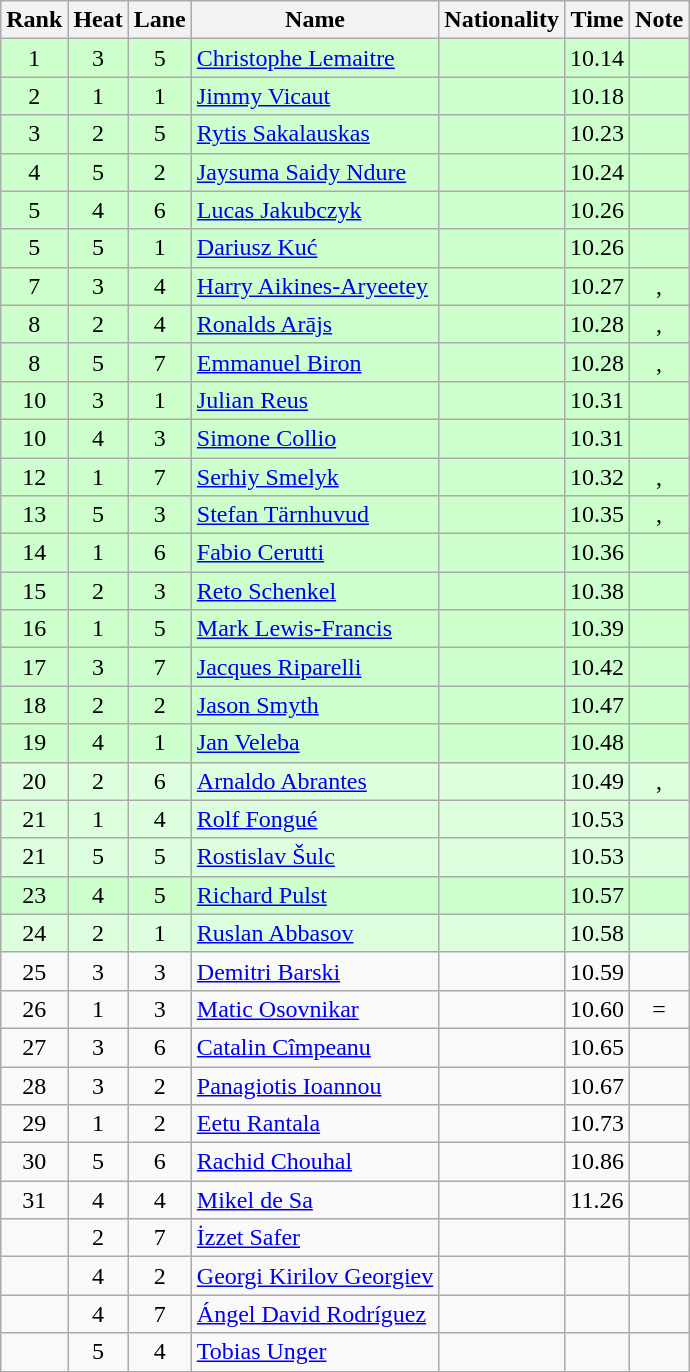<table class="wikitable sortable" style="text-align:center">
<tr>
<th>Rank</th>
<th>Heat</th>
<th>Lane</th>
<th>Name</th>
<th>Nationality</th>
<th>Time</th>
<th>Note</th>
</tr>
<tr bgcolor=ccffcc>
<td>1</td>
<td>3</td>
<td>5</td>
<td align="left"><a href='#'>Christophe Lemaitre</a></td>
<td align=left></td>
<td>10.14</td>
<td></td>
</tr>
<tr bgcolor=ccffcc>
<td>2</td>
<td>1</td>
<td>1</td>
<td align="left"><a href='#'>Jimmy Vicaut</a></td>
<td align=left></td>
<td>10.18</td>
<td></td>
</tr>
<tr bgcolor=ccffcc>
<td>3</td>
<td>2</td>
<td>5</td>
<td align="left"><a href='#'>Rytis Sakalauskas</a></td>
<td align=left></td>
<td>10.23</td>
<td></td>
</tr>
<tr bgcolor=ccffcc>
<td>4</td>
<td>5</td>
<td>2</td>
<td align="left"><a href='#'>Jaysuma Saidy Ndure</a></td>
<td align=left></td>
<td>10.24</td>
<td></td>
</tr>
<tr bgcolor=ccffcc>
<td>5</td>
<td>4</td>
<td>6</td>
<td align="left"><a href='#'>Lucas Jakubczyk</a></td>
<td align=left></td>
<td>10.26</td>
<td></td>
</tr>
<tr bgcolor=ccffcc>
<td>5</td>
<td>5</td>
<td>1</td>
<td align="left"><a href='#'>Dariusz Kuć</a></td>
<td align=left></td>
<td>10.26</td>
<td></td>
</tr>
<tr bgcolor=ccffcc>
<td>7</td>
<td>3</td>
<td>4</td>
<td align="left"><a href='#'>Harry Aikines-Aryeetey</a></td>
<td align=left></td>
<td>10.27</td>
<td>, </td>
</tr>
<tr bgcolor=ccffcc>
<td>8</td>
<td>2</td>
<td>4</td>
<td align="left"><a href='#'>Ronalds Arājs</a></td>
<td align=left></td>
<td>10.28</td>
<td>, </td>
</tr>
<tr bgcolor=ccffcc>
<td>8</td>
<td>5</td>
<td>7</td>
<td align="left"><a href='#'>Emmanuel Biron</a></td>
<td align=left></td>
<td>10.28</td>
<td>, </td>
</tr>
<tr bgcolor=ccffcc>
<td>10</td>
<td>3</td>
<td>1</td>
<td align="left"><a href='#'>Julian Reus</a></td>
<td align=left></td>
<td>10.31</td>
<td></td>
</tr>
<tr bgcolor=ccffcc>
<td>10</td>
<td>4</td>
<td>3</td>
<td align="left"><a href='#'>Simone Collio</a></td>
<td align=left></td>
<td>10.31</td>
<td></td>
</tr>
<tr bgcolor=ccffcc>
<td>12</td>
<td>1</td>
<td>7</td>
<td align="left"><a href='#'>Serhiy Smelyk</a></td>
<td align=left></td>
<td>10.32</td>
<td>, </td>
</tr>
<tr bgcolor=ccffcc>
<td>13</td>
<td>5</td>
<td>3</td>
<td align="left"><a href='#'>Stefan Tärnhuvud</a></td>
<td align=left></td>
<td>10.35</td>
<td>, </td>
</tr>
<tr bgcolor=ccffcc>
<td>14</td>
<td>1</td>
<td>6</td>
<td align="left"><a href='#'>Fabio Cerutti</a></td>
<td align=left></td>
<td>10.36</td>
<td></td>
</tr>
<tr bgcolor=ccffcc>
<td>15</td>
<td>2</td>
<td>3</td>
<td align="left"><a href='#'>Reto Schenkel</a></td>
<td align=left></td>
<td>10.38</td>
<td></td>
</tr>
<tr bgcolor=ccffcc>
<td>16</td>
<td>1</td>
<td>5</td>
<td align="left"><a href='#'>Mark Lewis-Francis</a></td>
<td align=left></td>
<td>10.39</td>
<td></td>
</tr>
<tr bgcolor=ccffcc>
<td>17</td>
<td>3</td>
<td>7</td>
<td align="left"><a href='#'>Jacques Riparelli</a></td>
<td align=left></td>
<td>10.42</td>
<td></td>
</tr>
<tr bgcolor=ccffcc>
<td>18</td>
<td>2</td>
<td>2</td>
<td align="left"><a href='#'>Jason Smyth</a></td>
<td align=left></td>
<td>10.47</td>
<td></td>
</tr>
<tr bgcolor=ccffcc>
<td>19</td>
<td>4</td>
<td>1</td>
<td align="left"><a href='#'>Jan Veleba</a></td>
<td align=left></td>
<td>10.48</td>
<td></td>
</tr>
<tr bgcolor=ddffdd>
<td>20</td>
<td>2</td>
<td>6</td>
<td align="left"><a href='#'>Arnaldo Abrantes</a></td>
<td align=left></td>
<td>10.49</td>
<td>, </td>
</tr>
<tr bgcolor=ddffdd>
<td>21</td>
<td>1</td>
<td>4</td>
<td align="left"><a href='#'>Rolf Fongué</a></td>
<td align=left></td>
<td>10.53</td>
<td></td>
</tr>
<tr bgcolor=ddffdd>
<td>21</td>
<td>5</td>
<td>5</td>
<td align="left"><a href='#'>Rostislav Šulc</a></td>
<td align=left></td>
<td>10.53</td>
<td></td>
</tr>
<tr bgcolor=ccffcc>
<td>23</td>
<td>4</td>
<td>5</td>
<td align="left"><a href='#'>Richard Pulst</a></td>
<td align=left></td>
<td>10.57</td>
<td></td>
</tr>
<tr bgcolor=ddffdd>
<td>24</td>
<td>2</td>
<td>1</td>
<td align="left"><a href='#'>Ruslan Abbasov</a></td>
<td align=left></td>
<td>10.58</td>
<td></td>
</tr>
<tr>
<td>25</td>
<td>3</td>
<td>3</td>
<td align="left"><a href='#'>Demitri Barski</a></td>
<td align=left></td>
<td>10.59</td>
<td></td>
</tr>
<tr>
<td>26</td>
<td>1</td>
<td>3</td>
<td align="left"><a href='#'>Matic Osovnikar</a></td>
<td align=left></td>
<td>10.60</td>
<td>=</td>
</tr>
<tr>
<td>27</td>
<td>3</td>
<td>6</td>
<td align="left"><a href='#'>Catalin Cîmpeanu</a></td>
<td align=left></td>
<td>10.65</td>
<td></td>
</tr>
<tr>
<td>28</td>
<td>3</td>
<td>2</td>
<td align="left"><a href='#'>Panagiotis Ioannou</a></td>
<td align=left></td>
<td>10.67</td>
<td></td>
</tr>
<tr>
<td>29</td>
<td>1</td>
<td>2</td>
<td align="left"><a href='#'>Eetu Rantala</a></td>
<td align=left></td>
<td>10.73</td>
<td></td>
</tr>
<tr>
<td>30</td>
<td>5</td>
<td>6</td>
<td align="left"><a href='#'>Rachid Chouhal</a></td>
<td align=left></td>
<td>10.86</td>
<td></td>
</tr>
<tr>
<td>31</td>
<td>4</td>
<td>4</td>
<td align="left"><a href='#'>Mikel de Sa</a></td>
<td align=left></td>
<td>11.26</td>
<td></td>
</tr>
<tr>
<td></td>
<td>2</td>
<td>7</td>
<td align="left"><a href='#'>İzzet Safer</a></td>
<td align=left></td>
<td></td>
<td></td>
</tr>
<tr>
<td></td>
<td>4</td>
<td>2</td>
<td align="left"><a href='#'>Georgi Kirilov Georgiev</a></td>
<td align=left></td>
<td></td>
<td></td>
</tr>
<tr>
<td></td>
<td>4</td>
<td>7</td>
<td align="left"><a href='#'>Ángel David Rodríguez</a></td>
<td align=left></td>
<td></td>
<td></td>
</tr>
<tr>
<td></td>
<td>5</td>
<td>4</td>
<td align="left"><a href='#'>Tobias Unger</a></td>
<td align=left></td>
<td></td>
<td></td>
</tr>
</table>
